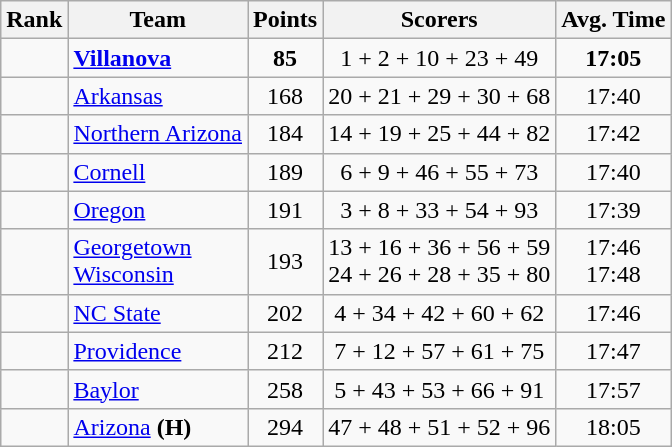<table class="wikitable sortable" style="text-align:center">
<tr>
<th>Rank</th>
<th>Team</th>
<th>Points</th>
<th>Scorers</th>
<th>Avg. Time</th>
</tr>
<tr>
<td></td>
<td align=left><strong><a href='#'>Villanova</a></strong></td>
<td><strong>85</strong></td>
<td>1 + 2 + 10 + 23 + 49</td>
<td><strong>17:05</strong></td>
</tr>
<tr>
<td></td>
<td align=left><a href='#'>Arkansas</a></td>
<td>168</td>
<td>20 + 21 + 29 + 30 + 68</td>
<td>17:40</td>
</tr>
<tr>
<td></td>
<td align=left><a href='#'>Northern Arizona</a></td>
<td>184</td>
<td>14 + 19 + 25 + 44 + 82</td>
<td>17:42</td>
</tr>
<tr>
<td></td>
<td align=left><a href='#'>Cornell</a></td>
<td>189</td>
<td>6 + 9 + 46 + 55 + 73</td>
<td>17:40</td>
</tr>
<tr>
<td></td>
<td align=left><a href='#'>Oregon</a></td>
<td>191</td>
<td>3 + 8 + 33 + 54 + 93</td>
<td>17:39</td>
</tr>
<tr>
<td></td>
<td align=left><a href='#'>Georgetown</a><br><a href='#'>Wisconsin</a></td>
<td>193</td>
<td>13 + 16 + 36 + 56 + 59<br>24 + 26 + 28 + 35 + 80</td>
<td>17:46<br>17:48</td>
</tr>
<tr>
<td></td>
<td align=left><a href='#'>NC State</a></td>
<td>202</td>
<td>4 + 34 + 42 + 60 + 62</td>
<td>17:46</td>
</tr>
<tr>
<td></td>
<td align=left><a href='#'>Providence</a></td>
<td>212</td>
<td>7 + 12 + 57 + 61 + 75</td>
<td>17:47</td>
</tr>
<tr>
<td></td>
<td align=left><a href='#'>Baylor</a></td>
<td>258</td>
<td>5 + 43 + 53 + 66 + 91</td>
<td>17:57</td>
</tr>
<tr>
<td></td>
<td align=left><a href='#'>Arizona</a> <strong>(H)</strong></td>
<td>294</td>
<td>47 + 48 + 51 + 52 + 96</td>
<td>18:05</td>
</tr>
</table>
